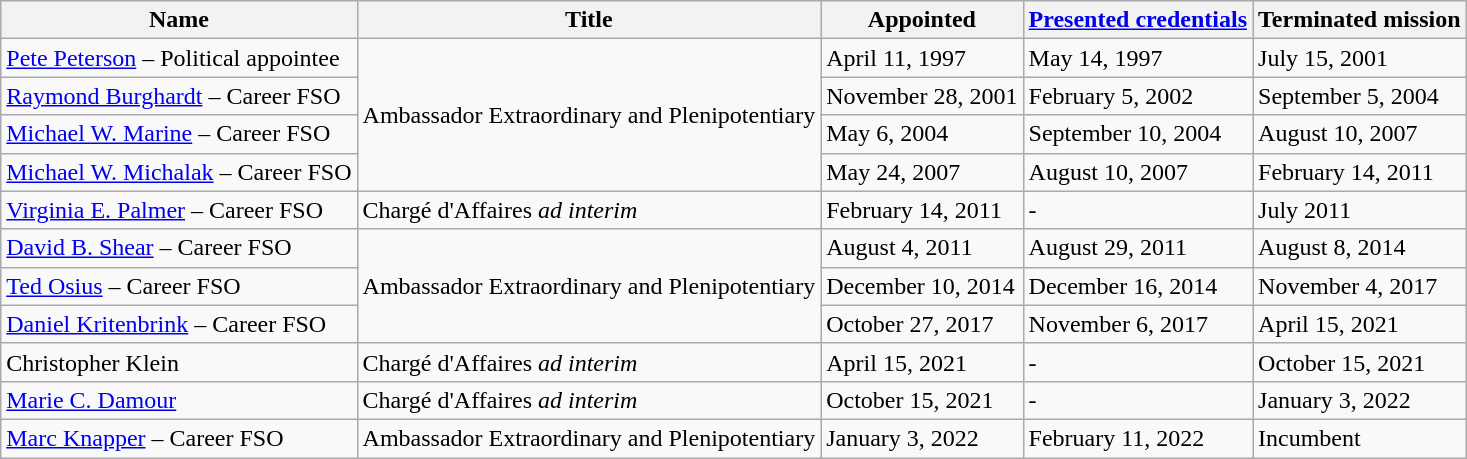<table class="wikitable">
<tr>
<th>Name</th>
<th>Title</th>
<th>Appointed</th>
<th><a href='#'>Presented credentials</a></th>
<th>Terminated mission</th>
</tr>
<tr>
<td><a href='#'>Pete Peterson</a> – Political appointee</td>
<td rowspan="4">Ambassador Extraordinary and Plenipotentiary</td>
<td>April 11, 1997</td>
<td>May 14, 1997</td>
<td>July 15, 2001</td>
</tr>
<tr>
<td><a href='#'>Raymond Burghardt</a> – Career FSO</td>
<td>November 28, 2001</td>
<td>February 5, 2002</td>
<td>September 5, 2004</td>
</tr>
<tr>
<td><a href='#'>Michael W. Marine</a> – Career FSO</td>
<td>May 6, 2004</td>
<td>September 10, 2004</td>
<td>August 10, 2007</td>
</tr>
<tr>
<td><a href='#'>Michael W. Michalak</a> – Career FSO</td>
<td>May 24, 2007</td>
<td>August 10, 2007</td>
<td>February 14, 2011</td>
</tr>
<tr>
<td><a href='#'>Virginia E. Palmer</a> – Career FSO</td>
<td>Chargé d'Affaires <em>ad interim</em></td>
<td>February 14, 2011</td>
<td>-</td>
<td>July 2011</td>
</tr>
<tr>
<td><a href='#'>David B. Shear</a> – Career FSO</td>
<td rowspan="3">Ambassador Extraordinary and Plenipotentiary</td>
<td>August 4, 2011</td>
<td>August 29, 2011</td>
<td>August 8, 2014</td>
</tr>
<tr>
<td><a href='#'>Ted Osius</a> – Career FSO</td>
<td>December 10, 2014</td>
<td>December 16, 2014</td>
<td>November 4, 2017</td>
</tr>
<tr>
<td><a href='#'>Daniel Kritenbrink</a> – Career FSO</td>
<td>October 27, 2017</td>
<td>November 6, 2017</td>
<td>April 15, 2021</td>
</tr>
<tr>
<td>Christopher Klein</td>
<td>Chargé d'Affaires <em>ad interim</em></td>
<td>April 15, 2021</td>
<td>-</td>
<td>October 15, 2021</td>
</tr>
<tr>
<td><a href='#'>Marie C. Damour</a></td>
<td>Chargé d'Affaires <em>ad interim</em></td>
<td>October 15, 2021</td>
<td>-</td>
<td>January 3, 2022</td>
</tr>
<tr>
<td><a href='#'>Marc Knapper</a> – Career FSO</td>
<td>Ambassador Extraordinary and Plenipotentiary</td>
<td>January 3, 2022</td>
<td>February 11, 2022</td>
<td>Incumbent</td>
</tr>
</table>
